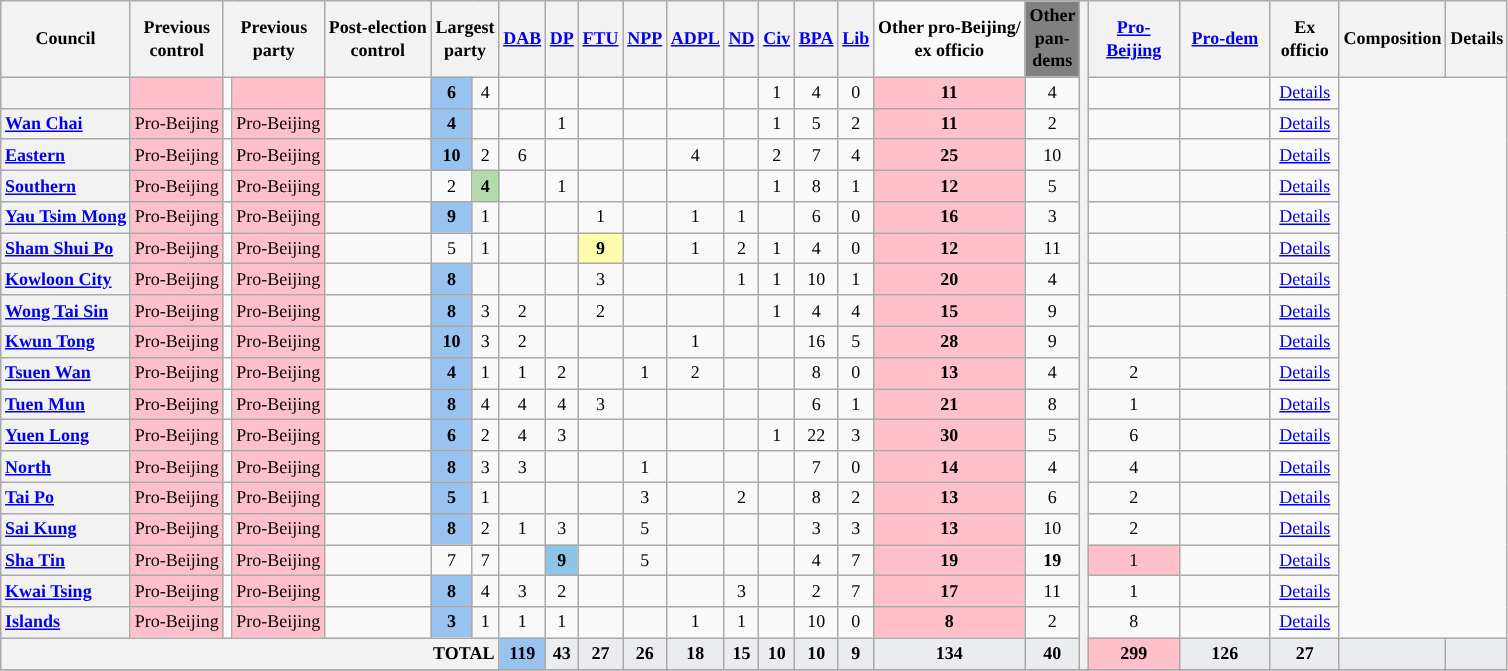<table class="wikitable" style="text-align:center;font-size:75%">
<tr>
<th>Council</th>
<th>Previous<br>control</th>
<th colspan=2>Previous<br>party</th>
<th>Post-election<br>control</th>
<th colspan=2>Largest<br>party</th>
<th class="unsortable" style="background:"><a href='#'><span>DAB</span></a></th>
<th class="unsortable" style="background:"><a href='#'><span>DP</span></a></th>
<th class="unsortable" style="background:"><a href='#'><span>FTU</span></a></th>
<th class="unsortable" style="background:"><a href='#'><span>NPP</span></a></th>
<th class="unsortable" style="background:"><a href='#'><span>ADPL</span></a></th>
<th class="unsortable" style="background:"><a href='#'><span>ND</span></a></th>
<th class="unsortable" style="background:"><a href='#'><span>Civ</span></a></th>
<th class="unsortable" style="background:"><a href='#'><span>BPA</span></a></th>
<th class="unsortable" style="background:"><a href='#'><span>Lib</span></a></th>
<td><strong>Other pro-Beijing/</strong><br><strong>ex officio</strong></td>
<td class="unsortable" style="background:gray; width:30px;"><strong>Other pan-dems</strong></td>
<th rowspan="20" class="unsortable"></th>
<th class="unsortable" style="width:55px;"><a href='#'>Pro-Beijing</a></th>
<th class="unsortable" style="width:55px;"><a href='#'>Pro-dem</a></th>
<th class="unsortable" style="width:40px;">Ex officio</th>
<th class="unsortable">Composition</th>
<th class="unsortable">Details</th>
</tr>
<tr>
<th scope="row" style="text-align: left;"></th>
<td style="background-color:Pink"></td>
<td></td>
<td style="background-color:Pink"></td>
<td></td>
<td bgcolor=#98c3f1><strong>6</strong></td>
<td>4</td>
<td></td>
<td></td>
<td></td>
<td></td>
<td></td>
<td></td>
<td>1</td>
<td>4</td>
<td>0</td>
<td bgcolor="pink"><strong>11</strong></td>
<td>4</td>
<td></td>
<td></td>
<td><a href='#'>Details</a></td>
</tr>
<tr>
<th scope="row" style="text-align: left;"><a href='#'>Wan Chai</a></th>
<td style="background-color:Pink">Pro-Beijing</td>
<td></td>
<td style="background-color:Pink">Pro-Beijing</td>
<td></td>
<td bgcolor=#98c3f1><strong>4</strong></td>
<td></td>
<td></td>
<td>1</td>
<td></td>
<td></td>
<td></td>
<td></td>
<td>1</td>
<td>5</td>
<td>2</td>
<td bgcolor="Pink"><strong>11</strong></td>
<td>2</td>
<td></td>
<td></td>
<td><a href='#'>Details</a></td>
</tr>
<tr>
<th scope="row" style="text-align: left;"><a href='#'>Eastern</a></th>
<td style="background-color:Pink">Pro-Beijing</td>
<td></td>
<td style="background-color:Pink">Pro-Beijing</td>
<td></td>
<td bgcolor=#98c3f1><strong>10</strong></td>
<td>2</td>
<td>6</td>
<td></td>
<td></td>
<td></td>
<td>4</td>
<td></td>
<td>2</td>
<td>7</td>
<td>4</td>
<td bgcolor="Pink"><strong>25</strong></td>
<td>10</td>
<td></td>
<td></td>
<td><a href='#'>Details</a></td>
</tr>
<tr>
<th scope="row" style="text-align: left;"><a href='#'>Southern</a></th>
<td style="background-color:Pink">Pro-Beijing</td>
<td></td>
<td style="background-color:Pink">Pro-Beijing</td>
<td></td>
<td>2</td>
<td bgcolor=#b3dba9><strong>4</strong></td>
<td></td>
<td>1</td>
<td></td>
<td></td>
<td></td>
<td></td>
<td>1</td>
<td>8</td>
<td>1</td>
<td bgcolor="Pink"><strong>12</strong></td>
<td>5</td>
<td></td>
<td></td>
<td><a href='#'>Details</a></td>
</tr>
<tr>
<th scope="row" style="text-align: left;"><a href='#'>Yau Tsim Mong</a></th>
<td style="background-color:Pink">Pro-Beijing</td>
<td></td>
<td style="background-color:Pink">Pro-Beijing</td>
<td></td>
<td bgcolor=#98c3f1><strong>9</strong></td>
<td>1</td>
<td></td>
<td></td>
<td>1</td>
<td></td>
<td>1</td>
<td>1</td>
<td></td>
<td>6</td>
<td>0</td>
<td bgcolor="Pink"><strong>16</strong></td>
<td>3</td>
<td></td>
<td></td>
<td><a href='#'>Details</a></td>
</tr>
<tr>
<th scope="row" style="text-align: left;"><a href='#'>Sham Shui Po</a></th>
<td style="background-color:Pink">Pro-Beijing</td>
<td></td>
<td style="background-color:Pink">Pro-Beijing</td>
<td></td>
<td>5</td>
<td>1</td>
<td></td>
<td></td>
<td bgcolor=#fffdac><strong>9</strong></td>
<td></td>
<td>1</td>
<td>2</td>
<td>1</td>
<td>4</td>
<td>0</td>
<td bgcolor="Pink"><strong>12</strong></td>
<td>11</td>
<td></td>
<td></td>
<td><a href='#'>Details</a></td>
</tr>
<tr>
<th scope="row" style="text-align: left;"><a href='#'>Kowloon City</a></th>
<td style="background-color:Pink">Pro-Beijing</td>
<td></td>
<td style="background-color:Pink">Pro-Beijing</td>
<td></td>
<td bgcolor=#98c3f1><strong>8</strong></td>
<td></td>
<td></td>
<td></td>
<td>3</td>
<td></td>
<td></td>
<td>1</td>
<td>1</td>
<td>10</td>
<td>1</td>
<td bgcolor="Pink"><strong>20</strong></td>
<td>4</td>
<td></td>
<td></td>
<td><a href='#'>Details</a></td>
</tr>
<tr>
<th scope="row" style="text-align: left;"><a href='#'>Wong Tai Sin</a></th>
<td style="background-color:Pink">Pro-Beijing</td>
<td></td>
<td style="background-color:Pink">Pro-Beijing</td>
<td></td>
<td bgcolor=#98c3f1><strong>8</strong></td>
<td>3</td>
<td>2</td>
<td></td>
<td>2</td>
<td></td>
<td></td>
<td></td>
<td>1</td>
<td>4</td>
<td>4</td>
<td bgcolor="Pink"><strong>15</strong></td>
<td>9</td>
<td></td>
<td></td>
<td><a href='#'>Details</a></td>
</tr>
<tr>
<th scope="row" style="text-align: left;"><a href='#'>Kwun Tong</a></th>
<td style="background-color:Pink">Pro-Beijing</td>
<td></td>
<td style="background-color:Pink">Pro-Beijing</td>
<td></td>
<td bgcolor=#98c3f1><strong>10</strong></td>
<td>3</td>
<td>2</td>
<td></td>
<td></td>
<td></td>
<td>1</td>
<td></td>
<td></td>
<td>16</td>
<td>5</td>
<td bgcolor="Pink"><strong>28</strong></td>
<td>9</td>
<td></td>
<td></td>
<td><a href='#'>Details</a></td>
</tr>
<tr>
<th scope="row" style="text-align: left;"><a href='#'>Tsuen Wan</a></th>
<td style="background-color:Pink">Pro-Beijing</td>
<td></td>
<td style="background-color:Pink">Pro-Beijing</td>
<td></td>
<td bgcolor=#98c3f1><strong>4</strong></td>
<td>1</td>
<td>1</td>
<td>2</td>
<td></td>
<td>1</td>
<td>2</td>
<td></td>
<td></td>
<td>8</td>
<td>0</td>
<td bgcolor="Pink"><strong>13</strong></td>
<td>4</td>
<td>2</td>
<td></td>
<td><a href='#'>Details</a></td>
</tr>
<tr>
<th scope="row" style="text-align: left;"><a href='#'>Tuen Mun</a></th>
<td style="background-color:Pink">Pro-Beijing</td>
<td></td>
<td style="background-color:Pink">Pro-Beijing</td>
<td></td>
<td bgcolor=#98c3f1><strong>8</strong></td>
<td>4</td>
<td>4</td>
<td>4</td>
<td>3</td>
<td></td>
<td></td>
<td></td>
<td></td>
<td>6</td>
<td>1</td>
<td bgcolor="Pink"><strong>21</strong></td>
<td>8</td>
<td>1</td>
<td></td>
<td><a href='#'>Details</a></td>
</tr>
<tr>
<th scope="row" style="text-align: left;"><a href='#'>Yuen Long</a></th>
<td style="background-color:Pink">Pro-Beijing</td>
<td></td>
<td style="background-color:Pink">Pro-Beijing</td>
<td></td>
<td bgcolor=#98c3f1><strong>6</strong></td>
<td>2</td>
<td>4</td>
<td>3</td>
<td></td>
<td></td>
<td></td>
<td></td>
<td>1</td>
<td>22</td>
<td>3</td>
<td bgcolor="Pink"><strong>30</strong></td>
<td>5</td>
<td>6</td>
<td></td>
<td><a href='#'>Details</a></td>
</tr>
<tr>
<th scope="row" style="text-align: left;"><a href='#'>North</a></th>
<td style="background-color:Pink">Pro-Beijing</td>
<td></td>
<td style="background-color:Pink">Pro-Beijing</td>
<td></td>
<td bgcolor=#98c3f1><strong>8</strong></td>
<td>3</td>
<td>3</td>
<td></td>
<td></td>
<td>1</td>
<td></td>
<td></td>
<td></td>
<td>7</td>
<td>0</td>
<td bgcolor="Pink"><strong>14</strong></td>
<td>4</td>
<td>4</td>
<td></td>
<td><a href='#'>Details</a></td>
</tr>
<tr>
<th scope="row" style="text-align: left;"><a href='#'>Tai Po</a></th>
<td style="background-color:Pink">Pro-Beijing</td>
<td></td>
<td style="background-color:Pink">Pro-Beijing</td>
<td></td>
<td bgcolor=#98c3f1><strong>5</strong></td>
<td>1</td>
<td></td>
<td></td>
<td></td>
<td>3</td>
<td></td>
<td>2</td>
<td></td>
<td>8</td>
<td>2</td>
<td bgcolor="Pink"><strong>13</strong></td>
<td>6</td>
<td>2</td>
<td></td>
<td><a href='#'>Details</a></td>
</tr>
<tr>
<th scope="row" style="text-align: left;"><a href='#'>Sai Kung</a></th>
<td style="background-color:Pink">Pro-Beijing</td>
<td></td>
<td style="background-color:Pink">Pro-Beijing</td>
<td></td>
<td bgcolor=#98c3f1><strong>8</strong></td>
<td>2</td>
<td>1</td>
<td>3</td>
<td></td>
<td>5</td>
<td></td>
<td></td>
<td></td>
<td>3</td>
<td>3</td>
<td bgcolor="Pink"><strong>13</strong></td>
<td>10</td>
<td>2</td>
<td></td>
<td><a href='#'>Details</a></td>
</tr>
<tr>
<th scope="row" style="text-align: left;"><a href='#'>Sha Tin</a></th>
<td style="background-color:Pink">Pro-Beijing</td>
<td></td>
<td style="background-color:Pink">Pro-Beijing</td>
<td></td>
<td>7</td>
<td>7</td>
<td></td>
<td bgcolor=#8dc5e6><strong>9</strong></td>
<td></td>
<td>5</td>
<td></td>
<td></td>
<td></td>
<td>4</td>
<td>7</td>
<td bgcolor="pink"><strong>19</strong></td>
<td><strong>19</strong></td>
<td bgcolor=pink>1</td>
<td></td>
<td><a href='#'>Details</a></td>
</tr>
<tr>
<th scope="row" style="text-align: left;"><a href='#'>Kwai Tsing</a></th>
<td style="background-color:Pink">Pro-Beijing</td>
<td></td>
<td style="background-color:Pink">Pro-Beijing</td>
<td></td>
<td bgcolor=#98c3f1><strong>8</strong></td>
<td>4</td>
<td>3</td>
<td>2</td>
<td></td>
<td></td>
<td></td>
<td>3</td>
<td></td>
<td>2</td>
<td>7</td>
<td bgcolor="Pink"><strong>17</strong></td>
<td>11</td>
<td>1</td>
<td></td>
<td><a href='#'>Details</a></td>
</tr>
<tr>
<th scope="row" style="text-align: left;"><a href='#'>Islands</a></th>
<td style="background-color:Pink">Pro-Beijing</td>
<td></td>
<td style="background-color:Pink">Pro-Beijing</td>
<td></td>
<td bgcolor=#98c3f1><strong>3</strong></td>
<td>1</td>
<td>1</td>
<td>1</td>
<td></td>
<td></td>
<td>1</td>
<td>1</td>
<td></td>
<td>10</td>
<td>0</td>
<td bgcolor="Pink"><strong>8</strong></td>
<td>2</td>
<td>8</td>
<td></td>
<td><a href='#'>Details</a></td>
</tr>
<tr bgcolor=#EAECF0>
<th scope="row" style="text-align: right;" colspan=7>TOTAL</th>
<td bgcolor=#98c3f1><strong>119</strong></td>
<td><strong>43</strong></td>
<td><strong>27</strong></td>
<td><strong>26</strong></td>
<td><strong>18</strong></td>
<td><strong>15</strong></td>
<td><strong>10</strong></td>
<td><strong>10</strong></td>
<td><strong>9</strong></td>
<td><strong>134</strong></td>
<td><strong>40</strong></td>
<td bgcolor="Pink"><strong>299</strong></td>
<td><strong>126</strong></td>
<td><strong>27</strong></td>
<td></td>
<td></td>
</tr>
<tr>
</tr>
</table>
